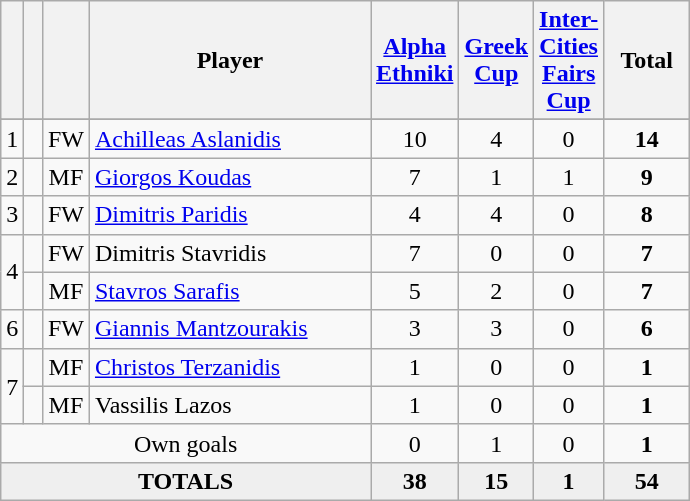<table class="wikitable sortable" style="text-align:center">
<tr>
<th width=5></th>
<th width=5></th>
<th width=5></th>
<th width=180>Player</th>
<th width=30><a href='#'>Alpha Ethniki</a></th>
<th width=30><a href='#'>Greek Cup</a></th>
<th width=30><a href='#'>Inter-Cities Fairs Cup</a></th>
<th width=50>Total</th>
</tr>
<tr>
</tr>
<tr>
<td>1</td>
<td></td>
<td>FW</td>
<td align=left> <a href='#'>Achilleas Aslanidis</a></td>
<td>10</td>
<td>4</td>
<td>0</td>
<td><strong>14</strong></td>
</tr>
<tr>
<td>2</td>
<td></td>
<td>MF</td>
<td align=left> <a href='#'>Giorgos Koudas</a></td>
<td>7</td>
<td>1</td>
<td>1</td>
<td><strong>9</strong></td>
</tr>
<tr>
<td>3</td>
<td></td>
<td>FW</td>
<td align=left> <a href='#'>Dimitris Paridis</a></td>
<td>4</td>
<td>4</td>
<td>0</td>
<td><strong>8</strong></td>
</tr>
<tr>
<td rowspan=2>4</td>
<td></td>
<td>FW</td>
<td align=left> Dimitris Stavridis</td>
<td>7</td>
<td>0</td>
<td>0</td>
<td><strong>7</strong></td>
</tr>
<tr>
<td></td>
<td>MF</td>
<td align=left> <a href='#'>Stavros Sarafis</a></td>
<td>5</td>
<td>2</td>
<td>0</td>
<td><strong>7</strong></td>
</tr>
<tr>
<td>6</td>
<td></td>
<td>FW</td>
<td align=left> <a href='#'>Giannis Mantzourakis</a></td>
<td>3</td>
<td>3</td>
<td>0</td>
<td><strong>6</strong></td>
</tr>
<tr>
<td rowspan=2>7</td>
<td></td>
<td>MF</td>
<td align=left> <a href='#'>Christos Terzanidis</a></td>
<td>1</td>
<td>0</td>
<td>0</td>
<td><strong>1</strong></td>
</tr>
<tr>
<td></td>
<td>MF</td>
<td align=left> Vassilis Lazos</td>
<td>1</td>
<td>0</td>
<td>0</td>
<td><strong>1</strong></td>
</tr>
<tr>
<td colspan="4">Own goals</td>
<td>0</td>
<td>1</td>
<td>0</td>
<td><strong>1</strong></td>
</tr>
<tr bgcolor="#EFEFEF">
<td colspan=4><strong>TOTALS</strong></td>
<td><strong>38</strong></td>
<td><strong>15</strong></td>
<td><strong>1</strong></td>
<td><strong>54</strong></td>
</tr>
</table>
